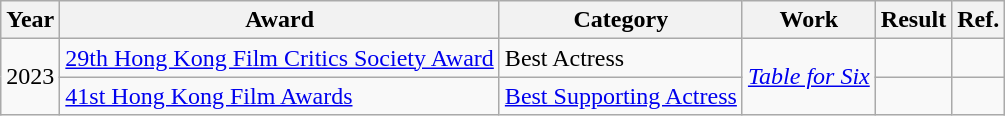<table class="wikitable plainrowheaders">
<tr>
<th>Year</th>
<th>Award</th>
<th>Category</th>
<th>Work</th>
<th>Result</th>
<th>Ref.</th>
</tr>
<tr>
<td rowspan="2">2023</td>
<td><a href='#'>29th Hong Kong Film Critics Society Award</a></td>
<td>Best Actress</td>
<td rowspan="2"><em><a href='#'>Table for Six</a></em></td>
<td></td>
<td></td>
</tr>
<tr>
<td><a href='#'>41st Hong Kong Film Awards</a></td>
<td><a href='#'>Best Supporting Actress</a></td>
<td></td>
<td></td>
</tr>
</table>
